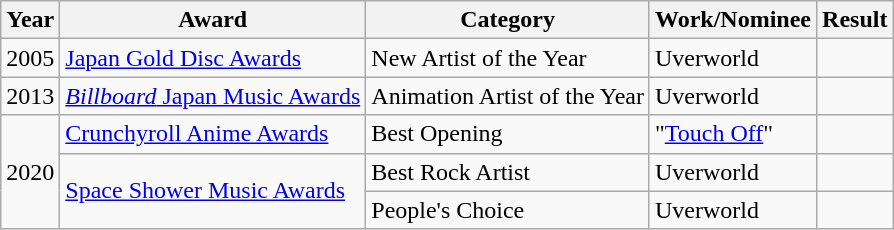<table class="wikitable">
<tr>
<th>Year</th>
<th>Award</th>
<th>Category</th>
<th>Work/Nominee</th>
<th>Result</th>
</tr>
<tr>
<td align="center" rowspan="1">2005</td>
<td><a href='#'>Japan Gold Disc Awards</a></td>
<td>New Artist of the Year</td>
<td>Uverworld</td>
<td></td>
</tr>
<tr>
<td align="center" rowspan="1">2013</td>
<td><a href='#'><em>Billboard</em> Japan Music Awards</a></td>
<td>Animation Artist of the Year</td>
<td>Uverworld</td>
<td></td>
</tr>
<tr>
<td align="center" rowspan="3">2020</td>
<td><a href='#'>Crunchyroll Anime Awards</a></td>
<td>Best Opening</td>
<td>"<a href='#'>Touch Off</a>"<br></td>
<td></td>
</tr>
<tr>
<td rowspan="2"><a href='#'>Space Shower Music Awards</a></td>
<td>Best Rock Artist</td>
<td>Uverworld</td>
<td></td>
</tr>
<tr>
<td>People's Choice</td>
<td>Uverworld</td>
<td></td>
</tr>
</table>
